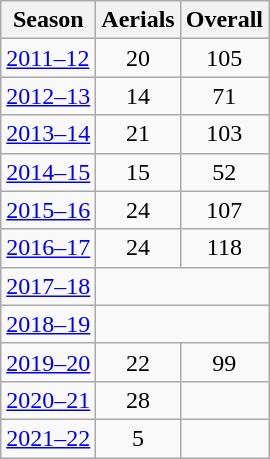<table class="wikitable sortable" style="text-align:center;">
<tr>
<th>Season</th>
<th>Aerials</th>
<th>Overall</th>
</tr>
<tr>
<td style="text-align:left;"><a href='#'>2011–12</a></td>
<td>20</td>
<td>105</td>
</tr>
<tr>
<td style="text-align:left;"><a href='#'>2012–13</a></td>
<td>14</td>
<td>71</td>
</tr>
<tr>
<td style="text-align:left;"><a href='#'>2013–14</a></td>
<td>21</td>
<td>103</td>
</tr>
<tr>
<td style="text-align:left;"><a href='#'>2014–15</a></td>
<td>15</td>
<td>52</td>
</tr>
<tr>
<td style="text-align:left;"><a href='#'>2015–16</a></td>
<td>24</td>
<td>107</td>
</tr>
<tr>
<td style="text-align:left;"><a href='#'>2016–17</a></td>
<td>24</td>
<td>118</td>
</tr>
<tr>
<td style="text-align:left;"><a href='#'>2017–18</a></td>
<td colspan="2"></td>
</tr>
<tr>
<td style="text-align:left;"><a href='#'>2018–19</a></td>
<td colspan="2"></td>
</tr>
<tr>
<td style="text-align:left;"><a href='#'>2019–20</a></td>
<td>22</td>
<td>99</td>
</tr>
<tr>
<td style="text-align:left;"><a href='#'>2020–21</a></td>
<td>28</td>
<td></td>
</tr>
<tr>
<td style="text-align:left;"><a href='#'>2021–22</a></td>
<td>5</td>
<td></td>
</tr>
</table>
